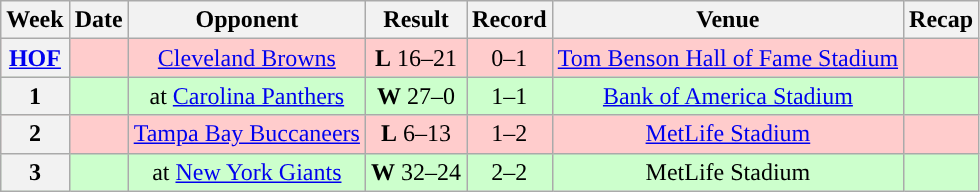<table class="wikitable" style="text-align:center">
<tr>
<th>Week</th>
<th>Date</th>
<th>Opponent</th>
<th>Result</th>
<th>Record</th>
<th>Venue</th>
<th>Recap</th>
</tr>
<tr style="background:#fcc">
<th><a href='#'>HOF</a></th>
<td></td>
<td><a href='#'>Cleveland Browns</a></td>
<td><strong>L</strong> 16–21</td>
<td>0–1</td>
<td><a href='#'>Tom Benson Hall of Fame Stadium</a></td>
<td></td>
</tr>
<tr style="background:#cfc">
<th>1</th>
<td></td>
<td>at <a href='#'>Carolina Panthers</a></td>
<td><strong>W</strong> 27–0</td>
<td>1–1</td>
<td><a href='#'>Bank of America Stadium</a></td>
<td></td>
</tr>
<tr style="background:#fcc">
<th>2</th>
<td></td>
<td><a href='#'>Tampa Bay Buccaneers</a></td>
<td><strong>L</strong> 6–13</td>
<td>1–2</td>
<td><a href='#'>MetLife Stadium</a></td>
<td></td>
</tr>
<tr style="background:#cfc">
<th>3</th>
<td></td>
<td>at <a href='#'>New York Giants</a></td>
<td><strong>W</strong> 32–24</td>
<td>2–2</td>
<td>MetLife Stadium</td>
<td></td>
</tr>
</table>
